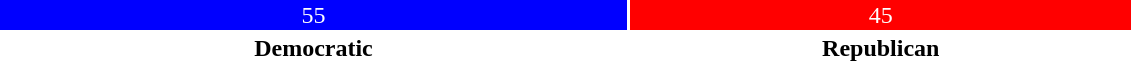<table style="width:60%; text-align:center;">
<tr style="color:white;">
<td style="background:blue; width:55.0%;">55</td>
<td style="background:red; width:44.0%;">45</td>
</tr>
<tr>
<td><span><strong>Democratic</strong></span></td>
<td><span><strong>Republican</strong></span></td>
</tr>
</table>
